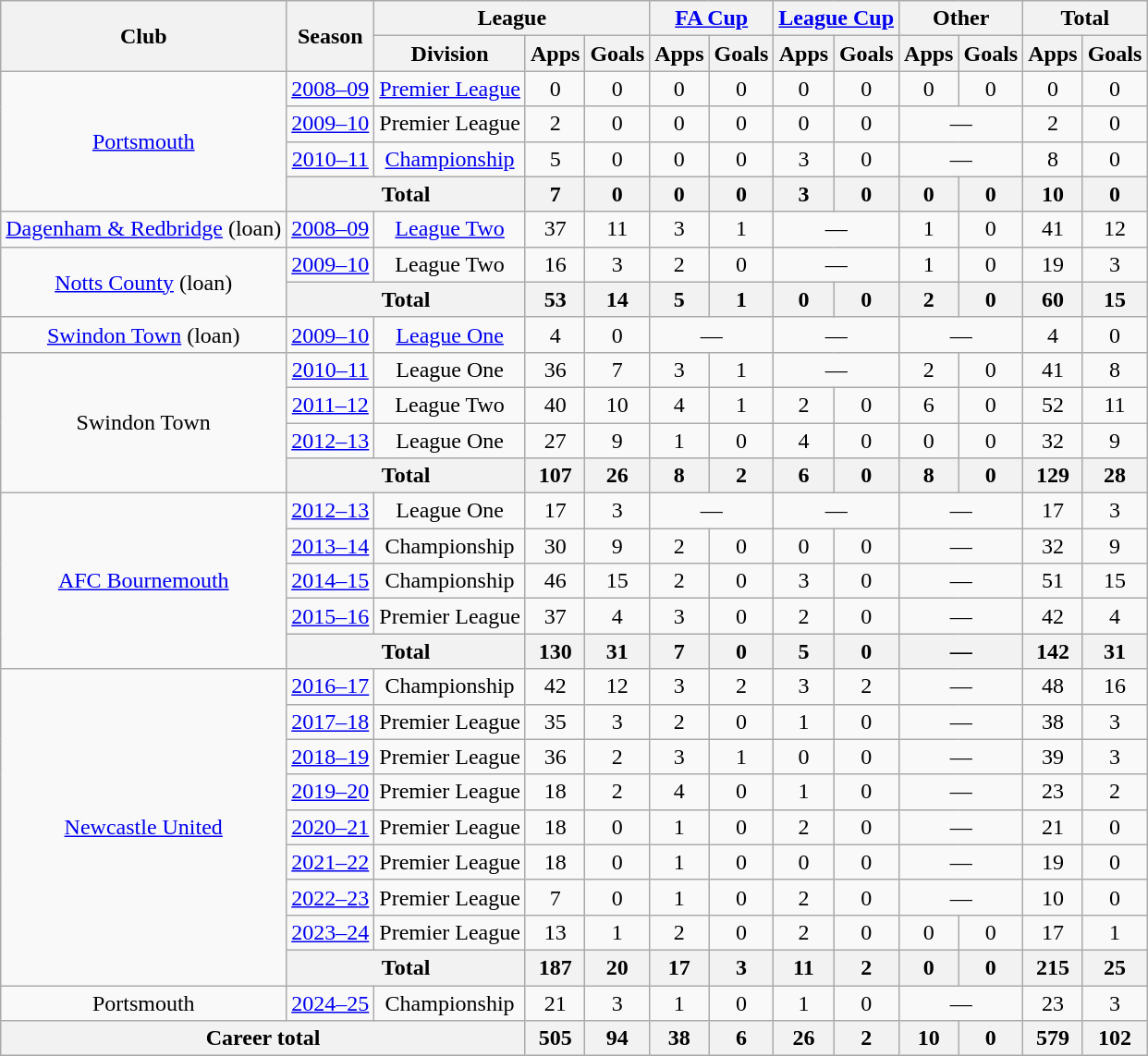<table class="wikitable" style="text-align: center;">
<tr>
<th rowspan="2">Club</th>
<th rowspan="2">Season</th>
<th colspan="3">League</th>
<th colspan="2"><a href='#'>FA Cup</a></th>
<th colspan="2"><a href='#'>League Cup</a></th>
<th colspan="2">Other</th>
<th colspan="2">Total</th>
</tr>
<tr>
<th>Division</th>
<th>Apps</th>
<th>Goals</th>
<th>Apps</th>
<th>Goals</th>
<th>Apps</th>
<th>Goals</th>
<th>Apps</th>
<th>Goals</th>
<th>Apps</th>
<th>Goals</th>
</tr>
<tr>
<td rowspan="4"><a href='#'>Portsmouth</a></td>
<td><a href='#'>2008–09</a></td>
<td><a href='#'>Premier League</a></td>
<td>0</td>
<td>0</td>
<td>0</td>
<td>0</td>
<td>0</td>
<td>0</td>
<td>0</td>
<td>0</td>
<td>0</td>
<td>0</td>
</tr>
<tr>
<td><a href='#'>2009–10</a></td>
<td>Premier League</td>
<td>2</td>
<td>0</td>
<td>0</td>
<td>0</td>
<td>0</td>
<td>0</td>
<td colspan="2">—</td>
<td>2</td>
<td>0</td>
</tr>
<tr>
<td><a href='#'>2010–11</a></td>
<td><a href='#'>Championship</a></td>
<td>5</td>
<td>0</td>
<td>0</td>
<td>0</td>
<td>3</td>
<td>0</td>
<td colspan="2">—</td>
<td>8</td>
<td>0</td>
</tr>
<tr>
<th colspan="2">Total</th>
<th>7</th>
<th>0</th>
<th>0</th>
<th>0</th>
<th>3</th>
<th>0</th>
<th>0</th>
<th>0</th>
<th>10</th>
<th>0</th>
</tr>
<tr>
<td><a href='#'>Dagenham & Redbridge</a> (loan)</td>
<td><a href='#'>2008–09</a></td>
<td><a href='#'>League Two</a></td>
<td>37</td>
<td>11</td>
<td>3</td>
<td>1</td>
<td colspan=2>—</td>
<td>1</td>
<td>0</td>
<td>41</td>
<td>12</td>
</tr>
<tr>
<td rowspan="2"><a href='#'>Notts County</a> (loan)</td>
<td><a href='#'>2009–10</a></td>
<td>League Two</td>
<td>16</td>
<td>3</td>
<td>2</td>
<td>0</td>
<td colspan="2">—</td>
<td>1</td>
<td>0</td>
<td>19</td>
<td>3</td>
</tr>
<tr>
<th colspan="2">Total</th>
<th>53</th>
<th>14</th>
<th>5</th>
<th>1</th>
<th>0</th>
<th>0</th>
<th>2</th>
<th>0</th>
<th>60</th>
<th>15</th>
</tr>
<tr>
<td><a href='#'>Swindon Town</a> (loan)</td>
<td><a href='#'>2009–10</a></td>
<td><a href='#'>League One</a></td>
<td>4</td>
<td>0</td>
<td colspan="2">—</td>
<td colspan="2">—</td>
<td colspan="2">—</td>
<td>4</td>
<td>0</td>
</tr>
<tr>
<td rowspan="4">Swindon Town</td>
<td><a href='#'>2010–11</a></td>
<td>League One</td>
<td>36</td>
<td>7</td>
<td>3</td>
<td>1</td>
<td colspan="2">—</td>
<td>2</td>
<td>0</td>
<td>41</td>
<td>8</td>
</tr>
<tr>
<td><a href='#'>2011–12</a></td>
<td>League Two</td>
<td>40</td>
<td>10</td>
<td>4</td>
<td>1</td>
<td>2</td>
<td>0</td>
<td>6</td>
<td>0</td>
<td>52</td>
<td>11</td>
</tr>
<tr>
<td><a href='#'>2012–13</a></td>
<td>League One</td>
<td>27</td>
<td>9</td>
<td>1</td>
<td>0</td>
<td>4</td>
<td>0</td>
<td>0</td>
<td>0</td>
<td>32</td>
<td>9</td>
</tr>
<tr>
<th colspan="2">Total</th>
<th>107</th>
<th>26</th>
<th>8</th>
<th>2</th>
<th>6</th>
<th>0</th>
<th>8</th>
<th>0</th>
<th>129</th>
<th>28</th>
</tr>
<tr>
<td rowspan="5"><a href='#'>AFC Bournemouth</a></td>
<td><a href='#'>2012–13</a></td>
<td>League One</td>
<td>17</td>
<td>3</td>
<td colspan="2">—</td>
<td colspan="2">—</td>
<td colspan="2">—</td>
<td>17</td>
<td>3</td>
</tr>
<tr>
<td><a href='#'>2013–14</a></td>
<td>Championship</td>
<td>30</td>
<td>9</td>
<td>2</td>
<td>0</td>
<td>0</td>
<td>0</td>
<td colspan="2">—</td>
<td>32</td>
<td>9</td>
</tr>
<tr>
<td><a href='#'>2014–15</a></td>
<td>Championship</td>
<td>46</td>
<td>15</td>
<td>2</td>
<td>0</td>
<td>3</td>
<td>0</td>
<td colspan="2">—</td>
<td>51</td>
<td>15</td>
</tr>
<tr>
<td><a href='#'>2015–16</a></td>
<td>Premier League</td>
<td>37</td>
<td>4</td>
<td>3</td>
<td>0</td>
<td>2</td>
<td>0</td>
<td colspan="2">—</td>
<td>42</td>
<td>4</td>
</tr>
<tr>
<th colspan="2">Total</th>
<th>130</th>
<th>31</th>
<th>7</th>
<th>0</th>
<th>5</th>
<th>0</th>
<th colspan="2">—</th>
<th>142</th>
<th>31</th>
</tr>
<tr>
<td rowspan="9"><a href='#'>Newcastle United</a></td>
<td><a href='#'>2016–17</a></td>
<td>Championship</td>
<td>42</td>
<td>12</td>
<td>3</td>
<td>2</td>
<td>3</td>
<td>2</td>
<td colspan="2">—</td>
<td>48</td>
<td>16</td>
</tr>
<tr>
<td><a href='#'>2017–18</a></td>
<td>Premier League</td>
<td>35</td>
<td>3</td>
<td>2</td>
<td>0</td>
<td>1</td>
<td>0</td>
<td colspan="2">—</td>
<td>38</td>
<td>3</td>
</tr>
<tr>
<td><a href='#'>2018–19</a></td>
<td>Premier League</td>
<td>36</td>
<td>2</td>
<td>3</td>
<td>1</td>
<td>0</td>
<td>0</td>
<td colspan="2">—</td>
<td>39</td>
<td>3</td>
</tr>
<tr>
<td><a href='#'>2019–20</a></td>
<td>Premier League</td>
<td>18</td>
<td>2</td>
<td>4</td>
<td>0</td>
<td>1</td>
<td>0</td>
<td colspan="2">—</td>
<td>23</td>
<td>2</td>
</tr>
<tr>
<td><a href='#'>2020–21</a></td>
<td>Premier League</td>
<td>18</td>
<td>0</td>
<td>1</td>
<td>0</td>
<td>2</td>
<td>0</td>
<td colspan="2">—</td>
<td>21</td>
<td>0</td>
</tr>
<tr>
<td><a href='#'>2021–22</a></td>
<td>Premier League</td>
<td>18</td>
<td>0</td>
<td>1</td>
<td>0</td>
<td>0</td>
<td>0</td>
<td colspan="2">—</td>
<td>19</td>
<td>0</td>
</tr>
<tr>
<td><a href='#'>2022–23</a></td>
<td>Premier League</td>
<td>7</td>
<td>0</td>
<td>1</td>
<td>0</td>
<td>2</td>
<td>0</td>
<td colspan="2">—</td>
<td>10</td>
<td>0</td>
</tr>
<tr>
<td><a href='#'>2023–24</a></td>
<td>Premier League</td>
<td>13</td>
<td>1</td>
<td>2</td>
<td>0</td>
<td>2</td>
<td>0</td>
<td>0</td>
<td>0</td>
<td>17</td>
<td>1</td>
</tr>
<tr>
<th colspan="2">Total</th>
<th>187</th>
<th>20</th>
<th>17</th>
<th>3</th>
<th>11</th>
<th>2</th>
<th>0</th>
<th>0</th>
<th>215</th>
<th>25</th>
</tr>
<tr>
<td>Portsmouth</td>
<td><a href='#'>2024–25</a></td>
<td>Championship</td>
<td>21</td>
<td>3</td>
<td>1</td>
<td>0</td>
<td>1</td>
<td>0</td>
<td colspan="2">—</td>
<td>23</td>
<td>3</td>
</tr>
<tr>
<th colspan="3">Career total</th>
<th>505</th>
<th>94</th>
<th>38</th>
<th>6</th>
<th>26</th>
<th>2</th>
<th>10</th>
<th>0</th>
<th>579</th>
<th>102</th>
</tr>
</table>
